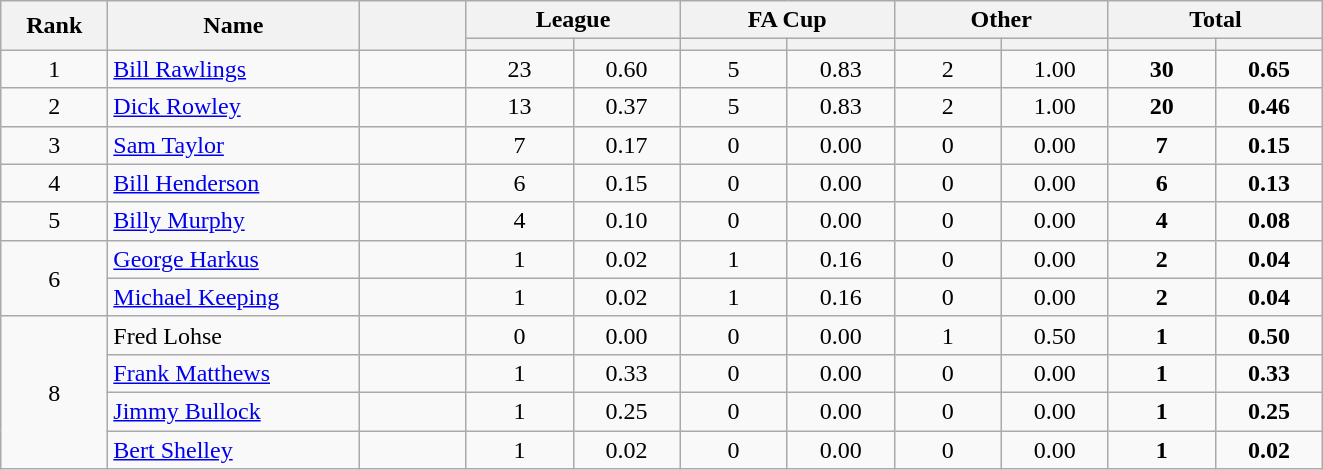<table class="wikitable plainrowheaders" style="text-align:center;">
<tr>
<th scope="col" rowspan="2" style="width:4em;">Rank</th>
<th scope="col" rowspan="2" style="width:10em;">Name</th>
<th scope="col" rowspan="2" style="width:4em;"></th>
<th scope="col" colspan="2">League</th>
<th scope="col" colspan="2">FA Cup</th>
<th scope="col" colspan="2">Other</th>
<th scope="col" colspan="2">Total</th>
</tr>
<tr>
<th scope="col" style="width:4em;"></th>
<th scope="col" style="width:4em;"></th>
<th scope="col" style="width:4em;"></th>
<th scope="col" style="width:4em;"></th>
<th scope="col" style="width:4em;"></th>
<th scope="col" style="width:4em;"></th>
<th scope="col" style="width:4em;"></th>
<th scope="col" style="width:4em;"></th>
</tr>
<tr>
<td>1</td>
<td align="left"><a href='#'>Bill Rawlings</a></td>
<td></td>
<td>23</td>
<td>0.60</td>
<td>5</td>
<td>0.83</td>
<td>2</td>
<td>1.00</td>
<td><strong>30</strong></td>
<td><strong>0.65</strong></td>
</tr>
<tr>
<td>2</td>
<td align="left"><a href='#'>Dick Rowley</a></td>
<td></td>
<td>13</td>
<td>0.37</td>
<td>5</td>
<td>0.83</td>
<td>2</td>
<td>1.00</td>
<td><strong>20</strong></td>
<td><strong>0.46</strong></td>
</tr>
<tr>
<td>3</td>
<td align="left"><a href='#'>Sam Taylor</a></td>
<td></td>
<td>7</td>
<td>0.17</td>
<td>0</td>
<td>0.00</td>
<td>0</td>
<td>0.00</td>
<td><strong>7</strong></td>
<td><strong>0.15</strong></td>
</tr>
<tr>
<td>4</td>
<td align="left"><a href='#'>Bill Henderson</a></td>
<td></td>
<td>6</td>
<td>0.15</td>
<td>0</td>
<td>0.00</td>
<td>0</td>
<td>0.00</td>
<td><strong>6</strong></td>
<td><strong>0.13</strong></td>
</tr>
<tr>
<td>5</td>
<td align="left"><a href='#'>Billy Murphy</a></td>
<td></td>
<td>4</td>
<td>0.10</td>
<td>0</td>
<td>0.00</td>
<td>0</td>
<td>0.00</td>
<td><strong>4</strong></td>
<td><strong>0.08</strong></td>
</tr>
<tr>
<td rowspan="2">6</td>
<td align="left"><a href='#'>George Harkus</a></td>
<td></td>
<td>1</td>
<td>0.02</td>
<td>1</td>
<td>0.16</td>
<td>0</td>
<td>0.00</td>
<td><strong>2</strong></td>
<td><strong>0.04</strong></td>
</tr>
<tr>
<td align="left"><a href='#'>Michael Keeping</a></td>
<td></td>
<td>1</td>
<td>0.02</td>
<td>1</td>
<td>0.16</td>
<td>0</td>
<td>0.00</td>
<td><strong>2</strong></td>
<td><strong>0.04</strong></td>
</tr>
<tr>
<td rowspan="4">8</td>
<td align="left">Fred Lohse</td>
<td></td>
<td>0</td>
<td>0.00</td>
<td>0</td>
<td>0.00</td>
<td>1</td>
<td>0.50</td>
<td><strong>1</strong></td>
<td><strong>0.50</strong></td>
</tr>
<tr>
<td align="left"><a href='#'>Frank Matthews</a></td>
<td></td>
<td>1</td>
<td>0.33</td>
<td>0</td>
<td>0.00</td>
<td>0</td>
<td>0.00</td>
<td><strong>1</strong></td>
<td><strong>0.33</strong></td>
</tr>
<tr>
<td align="left"><a href='#'>Jimmy Bullock</a></td>
<td></td>
<td>1</td>
<td>0.25</td>
<td>0</td>
<td>0.00</td>
<td>0</td>
<td>0.00</td>
<td><strong>1</strong></td>
<td><strong>0.25</strong></td>
</tr>
<tr>
<td align="left"><a href='#'>Bert Shelley</a></td>
<td></td>
<td>1</td>
<td>0.02</td>
<td>0</td>
<td>0.00</td>
<td>0</td>
<td>0.00</td>
<td><strong>1</strong></td>
<td><strong>0.02</strong></td>
</tr>
</table>
